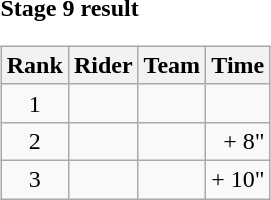<table>
<tr>
<td><strong>Stage 9 result</strong><br><table class="wikitable">
<tr>
<th scope="col">Rank</th>
<th scope="col">Rider</th>
<th scope="col">Team</th>
<th scope="col">Time</th>
</tr>
<tr>
<td style="text-align:center;">1</td>
<td></td>
<td></td>
<td style="text-align:right;"></td>
</tr>
<tr>
<td style="text-align:center;">2</td>
<td></td>
<td></td>
<td style="text-align:right;">+ 8"</td>
</tr>
<tr>
<td style="text-align:center;">3</td>
<td></td>
<td></td>
<td style="text-align:right;">+ 10"</td>
</tr>
</table>
</td>
</tr>
</table>
